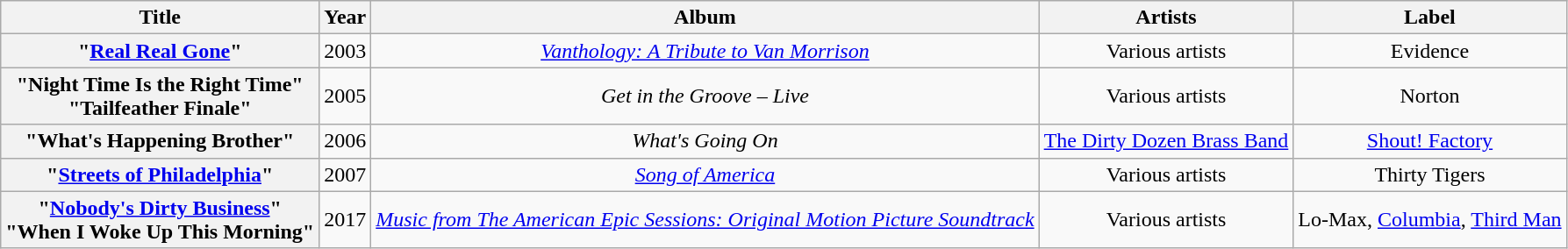<table class="wikitable plainrowheaders" style="text-align:center;">
<tr>
<th scope="col">Title</th>
<th scope="col">Year</th>
<th scope="col">Album</th>
<th scope="col">Artists</th>
<th scope="col">Label</th>
</tr>
<tr>
<th scope="row">"<a href='#'>Real Real Gone</a>"</th>
<td>2003</td>
<td><em><a href='#'>Vanthology: A Tribute to Van Morrison</a></em></td>
<td>Various artists</td>
<td>Evidence</td>
</tr>
<tr>
<th scope="row" "rowspan="2">"Night Time Is the Right Time"<br>"Tailfeather Finale"</th>
<td>2005</td>
<td><em>Get in the Groove – Live</em></td>
<td>Various artists</td>
<td>Norton</td>
</tr>
<tr>
<th scope="row">"What's Happening Brother"</th>
<td>2006</td>
<td><em>What's Going On</em></td>
<td><a href='#'>The Dirty Dozen Brass Band</a></td>
<td><a href='#'>Shout! Factory</a></td>
</tr>
<tr>
<th scope="row">"<a href='#'>Streets of Philadelphia</a>"</th>
<td>2007</td>
<td><em><a href='#'>Song of America</a></em></td>
<td>Various artists</td>
<td>Thirty Tigers</td>
</tr>
<tr>
<th scope="row" "rowspan="2">"<a href='#'>Nobody's Dirty Business</a>"<br>"When I Woke Up This Morning"</th>
<td>2017</td>
<td><em> <a href='#'>Music from The American Epic Sessions: Original Motion Picture Soundtrack</a></em></td>
<td>Various artists</td>
<td>Lo-Max, <a href='#'>Columbia</a>, <a href='#'>Third Man</a></td>
</tr>
</table>
